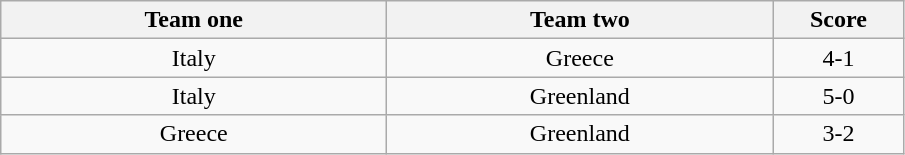<table class="wikitable" style="text-align: center">
<tr>
<th width=250>Team one</th>
<th width=250>Team two</th>
<th width=80>Score</th>
</tr>
<tr>
<td> Italy</td>
<td> Greece</td>
<td>4-1</td>
</tr>
<tr>
<td> Italy</td>
<td> Greenland</td>
<td>5-0</td>
</tr>
<tr>
<td> Greece</td>
<td> Greenland</td>
<td>3-2</td>
</tr>
</table>
